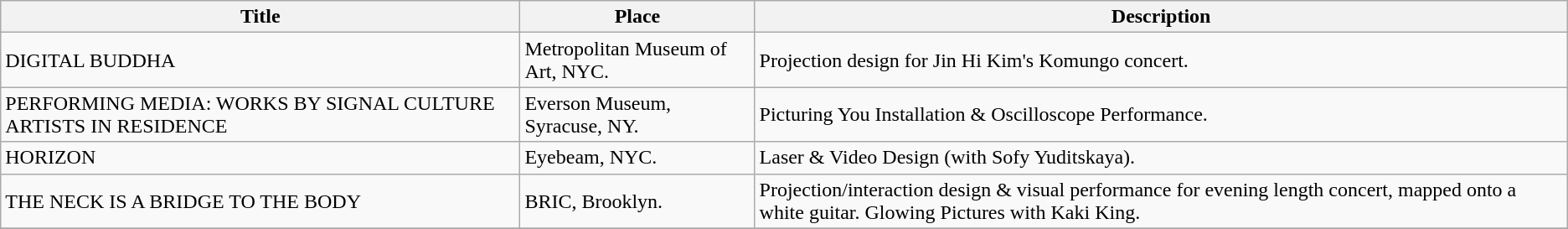<table class="wikitable">
<tr>
<th>Title</th>
<th>Place</th>
<th>Description</th>
</tr>
<tr>
<td>DIGITAL BUDDHA</td>
<td>Metropolitan Museum of Art, NYC.</td>
<td>Projection design for Jin Hi Kim's Komungo concert.</td>
</tr>
<tr>
<td>PERFORMING MEDIA: WORKS BY SIGNAL CULTURE ARTISTS IN RESIDENCE</td>
<td>Everson Museum, Syracuse, NY.</td>
<td>Picturing You Installation & Oscilloscope Performance.</td>
</tr>
<tr>
<td>HORIZON</td>
<td>Eyebeam, NYC.</td>
<td>Laser & Video Design (with Sofy Yuditskaya).</td>
</tr>
<tr>
<td>THE NECK IS A BRIDGE TO THE BODY</td>
<td>BRIC, Brooklyn.</td>
<td>Projection/interaction design & visual performance for evening length concert, mapped onto a white guitar. Glowing Pictures with Kaki King.</td>
</tr>
<tr>
</tr>
</table>
